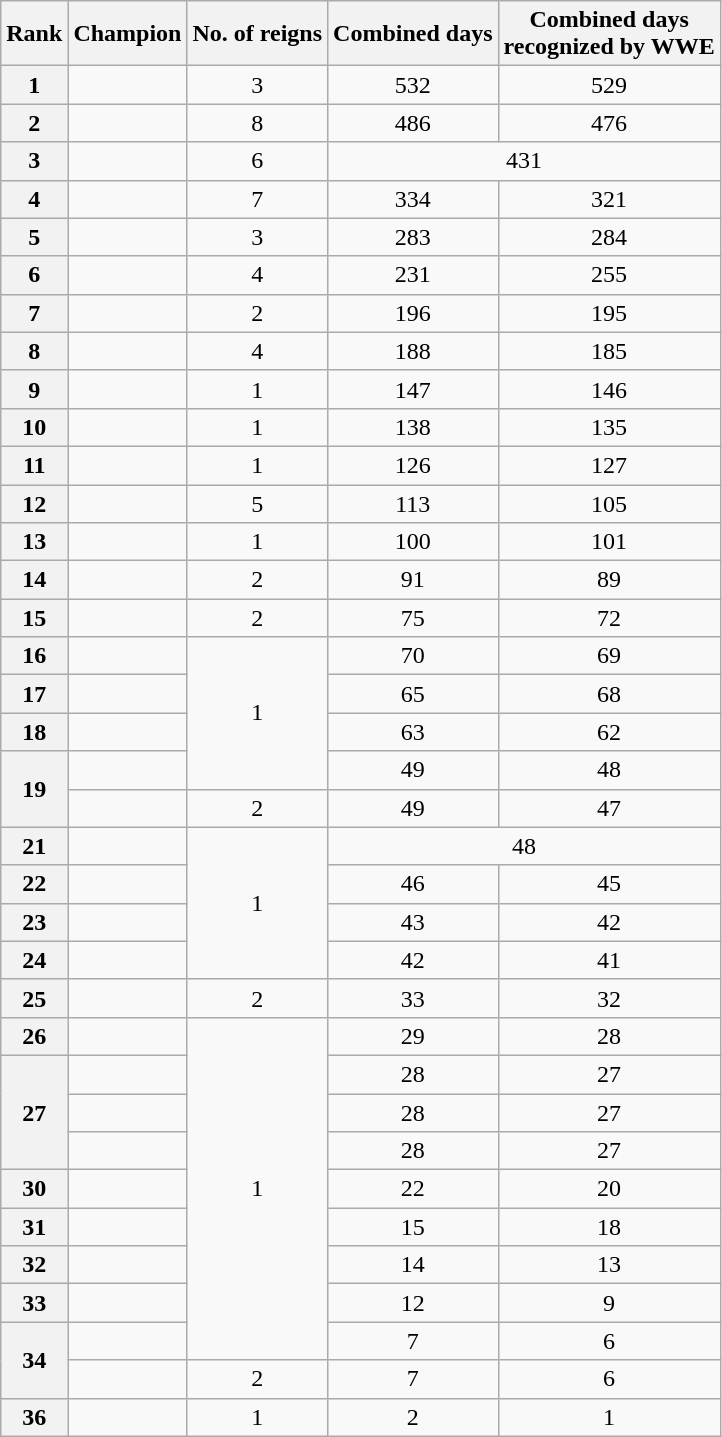<table class="wikitable sortable" style="text-align: center">
<tr>
<th>Rank</th>
<th>Champion</th>
<th>No. of reigns</th>
<th>Combined days</th>
<th>Combined days<br>recognized by WWE</th>
</tr>
<tr>
<th>1</th>
<td></td>
<td>3</td>
<td>532</td>
<td>529</td>
</tr>
<tr>
<th>2</th>
<td></td>
<td>8</td>
<td>486</td>
<td>476</td>
</tr>
<tr>
<th>3</th>
<td></td>
<td>6</td>
<td colspan="2">431</td>
</tr>
<tr>
<th>4</th>
<td></td>
<td>7</td>
<td>334</td>
<td>321</td>
</tr>
<tr>
<th>5</th>
<td></td>
<td>3</td>
<td>283</td>
<td>284</td>
</tr>
<tr>
<th>6</th>
<td></td>
<td>4</td>
<td>231</td>
<td>255</td>
</tr>
<tr>
<th>7</th>
<td></td>
<td>2</td>
<td>196</td>
<td>195</td>
</tr>
<tr>
<th>8</th>
<td></td>
<td>4</td>
<td>188</td>
<td>185</td>
</tr>
<tr>
<th>9</th>
<td></td>
<td>1</td>
<td>147</td>
<td>146</td>
</tr>
<tr>
<th>10</th>
<td></td>
<td>1</td>
<td>138</td>
<td>135</td>
</tr>
<tr>
<th>11</th>
<td></td>
<td>1</td>
<td>126</td>
<td>127</td>
</tr>
<tr>
<th>12</th>
<td></td>
<td>5</td>
<td>113</td>
<td>105</td>
</tr>
<tr>
<th>13</th>
<td></td>
<td>1</td>
<td>100</td>
<td>101</td>
</tr>
<tr>
<th>14</th>
<td></td>
<td>2</td>
<td>91</td>
<td>89</td>
</tr>
<tr>
<th>15</th>
<td></td>
<td>2</td>
<td>75</td>
<td>72</td>
</tr>
<tr>
<th>16</th>
<td></td>
<td rowspan=4>1</td>
<td>70</td>
<td>69</td>
</tr>
<tr>
<th>17</th>
<td></td>
<td>65</td>
<td>68</td>
</tr>
<tr>
<th>18</th>
<td></td>
<td>63</td>
<td>62</td>
</tr>
<tr>
<th rowspan=2>19</th>
<td></td>
<td>49</td>
<td>48</td>
</tr>
<tr>
<td></td>
<td>2</td>
<td>49</td>
<td>47</td>
</tr>
<tr>
<th>21</th>
<td></td>
<td rowspan=4>1</td>
<td colspan="2">48</td>
</tr>
<tr>
<th>22</th>
<td></td>
<td>46</td>
<td>45</td>
</tr>
<tr>
<th>23</th>
<td></td>
<td>43</td>
<td>42</td>
</tr>
<tr>
<th>24</th>
<td></td>
<td>42</td>
<td>41</td>
</tr>
<tr>
<th>25</th>
<td></td>
<td>2</td>
<td>33</td>
<td>32</td>
</tr>
<tr>
<th>26</th>
<td></td>
<td rowspan=9>1</td>
<td>29</td>
<td>28</td>
</tr>
<tr>
<th rowspan=3>27</th>
<td></td>
<td>28</td>
<td>27</td>
</tr>
<tr>
<td></td>
<td>28</td>
<td>27</td>
</tr>
<tr>
<td></td>
<td>28</td>
<td>27</td>
</tr>
<tr>
<th>30</th>
<td></td>
<td>22</td>
<td>20</td>
</tr>
<tr>
<th>31</th>
<td></td>
<td>15</td>
<td>18</td>
</tr>
<tr>
<th>32</th>
<td></td>
<td>14</td>
<td>13</td>
</tr>
<tr>
<th>33</th>
<td></td>
<td>12</td>
<td>9</td>
</tr>
<tr>
<th rowspan=2>34</th>
<td></td>
<td>7</td>
<td>6</td>
</tr>
<tr>
<td></td>
<td>2</td>
<td>7</td>
<td>6</td>
</tr>
<tr>
<th>36</th>
<td></td>
<td>1</td>
<td>2</td>
<td>1</td>
</tr>
</table>
